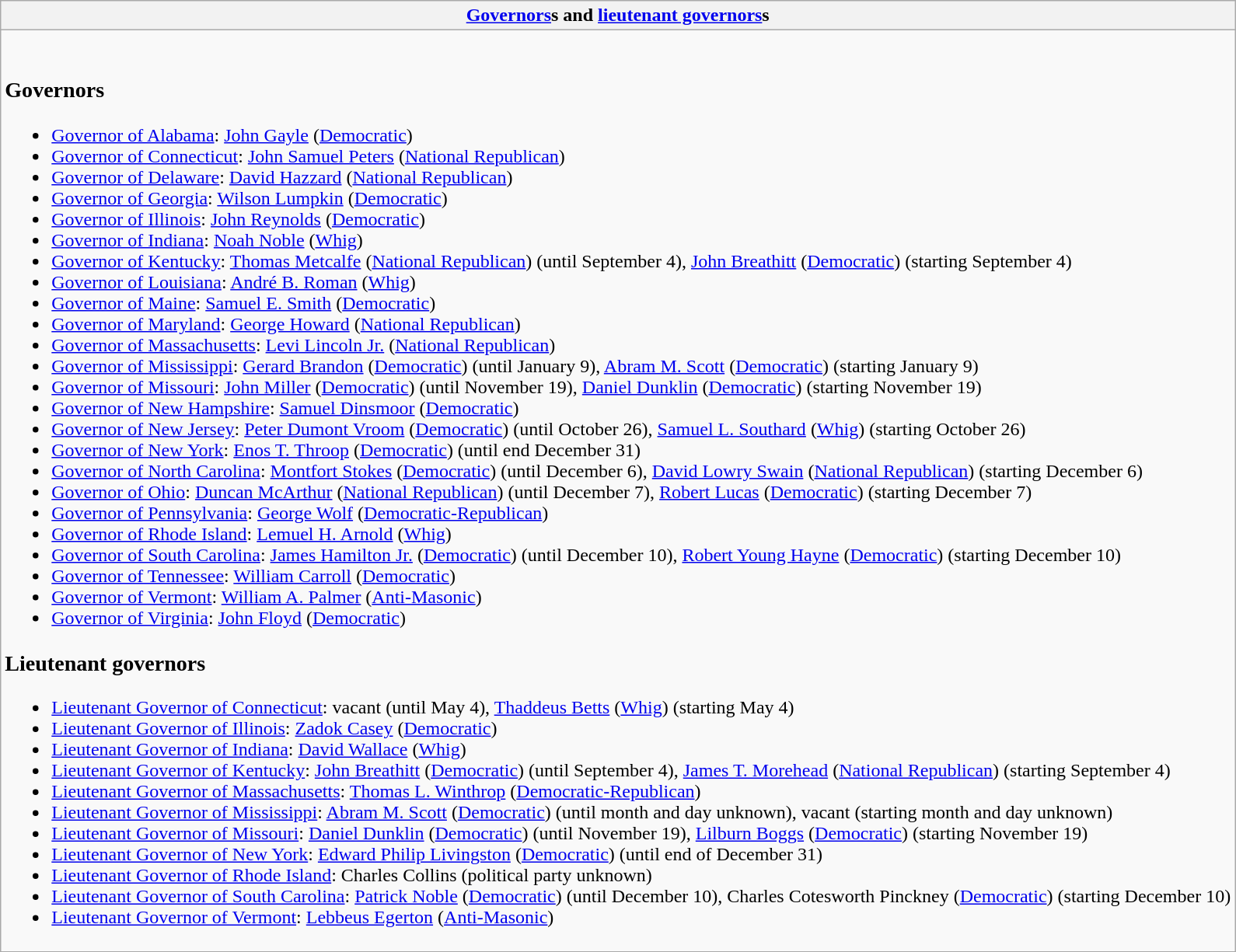<table class="wikitable collapsible collapsed">
<tr>
<th><a href='#'>Governors</a>s and <a href='#'>lieutenant governors</a>s</th>
</tr>
<tr>
<td><br><h3>Governors</h3><ul><li><a href='#'>Governor of Alabama</a>: <a href='#'>John Gayle</a> (<a href='#'>Democratic</a>)</li><li><a href='#'>Governor of Connecticut</a>: <a href='#'>John Samuel Peters</a> (<a href='#'>National Republican</a>)</li><li><a href='#'>Governor of Delaware</a>: <a href='#'>David Hazzard</a> (<a href='#'>National Republican</a>)</li><li><a href='#'>Governor of Georgia</a>: <a href='#'>Wilson Lumpkin</a> (<a href='#'>Democratic</a>)</li><li><a href='#'>Governor of Illinois</a>: <a href='#'>John Reynolds</a> (<a href='#'>Democratic</a>)</li><li><a href='#'>Governor of Indiana</a>: <a href='#'>Noah Noble</a> (<a href='#'>Whig</a>)</li><li><a href='#'>Governor of Kentucky</a>: <a href='#'>Thomas Metcalfe</a> (<a href='#'>National Republican</a>) (until September 4), <a href='#'>John Breathitt</a> (<a href='#'>Democratic</a>) (starting September 4)</li><li><a href='#'>Governor of Louisiana</a>: <a href='#'>André B. Roman</a> (<a href='#'>Whig</a>)</li><li><a href='#'>Governor of Maine</a>: <a href='#'>Samuel E. Smith</a> (<a href='#'>Democratic</a>)</li><li><a href='#'>Governor of Maryland</a>: <a href='#'>George Howard</a> (<a href='#'>National Republican</a>)</li><li><a href='#'>Governor of Massachusetts</a>: <a href='#'>Levi Lincoln Jr.</a> (<a href='#'>National Republican</a>)</li><li><a href='#'>Governor of Mississippi</a>: <a href='#'>Gerard Brandon</a> (<a href='#'>Democratic</a>) (until January 9), <a href='#'>Abram M. Scott</a> (<a href='#'>Democratic</a>) (starting January 9)</li><li><a href='#'>Governor of Missouri</a>: <a href='#'>John Miller</a> (<a href='#'>Democratic</a>) (until November 19), <a href='#'>Daniel Dunklin</a> (<a href='#'>Democratic</a>) (starting November 19)</li><li><a href='#'>Governor of New Hampshire</a>: <a href='#'>Samuel Dinsmoor</a> (<a href='#'>Democratic</a>)</li><li><a href='#'>Governor of New Jersey</a>: <a href='#'>Peter Dumont Vroom</a> (<a href='#'>Democratic</a>) (until October 26), <a href='#'>Samuel L. Southard</a> (<a href='#'>Whig</a>) (starting October 26)</li><li><a href='#'>Governor of New York</a>: <a href='#'>Enos T. Throop</a> (<a href='#'>Democratic</a>) (until end December 31)</li><li><a href='#'>Governor of North Carolina</a>: <a href='#'>Montfort Stokes</a> (<a href='#'>Democratic</a>) (until December 6), <a href='#'>David Lowry Swain</a> (<a href='#'>National Republican</a>) (starting December 6)</li><li><a href='#'>Governor of Ohio</a>: <a href='#'>Duncan McArthur</a> (<a href='#'>National Republican</a>) (until December 7), <a href='#'>Robert Lucas</a> (<a href='#'>Democratic</a>) (starting December 7)</li><li><a href='#'>Governor of Pennsylvania</a>: <a href='#'>George Wolf</a> (<a href='#'>Democratic-Republican</a>)</li><li><a href='#'>Governor of Rhode Island</a>: <a href='#'>Lemuel H. Arnold</a> (<a href='#'>Whig</a>)</li><li><a href='#'>Governor of South Carolina</a>: <a href='#'>James Hamilton Jr.</a> (<a href='#'>Democratic</a>) (until December 10), <a href='#'>Robert Young Hayne</a> (<a href='#'>Democratic</a>) (starting December 10)</li><li><a href='#'>Governor of Tennessee</a>: <a href='#'>William Carroll</a> (<a href='#'>Democratic</a>)</li><li><a href='#'>Governor of Vermont</a>: <a href='#'>William A. Palmer</a> (<a href='#'>Anti-Masonic</a>)</li><li><a href='#'>Governor of Virginia</a>: <a href='#'>John Floyd</a> (<a href='#'>Democratic</a>)</li></ul><h3>Lieutenant governors</h3><ul><li><a href='#'>Lieutenant Governor of Connecticut</a>: vacant (until May 4), <a href='#'>Thaddeus Betts</a> (<a href='#'>Whig</a>) (starting May 4)</li><li><a href='#'>Lieutenant Governor of Illinois</a>: <a href='#'>Zadok Casey</a> (<a href='#'>Democratic</a>)</li><li><a href='#'>Lieutenant Governor of Indiana</a>: <a href='#'>David Wallace</a> (<a href='#'>Whig</a>)</li><li><a href='#'>Lieutenant Governor of Kentucky</a>: <a href='#'>John Breathitt</a> (<a href='#'>Democratic</a>) (until September 4), <a href='#'>James T. Morehead</a> (<a href='#'>National Republican</a>) (starting September 4)</li><li><a href='#'>Lieutenant Governor of Massachusetts</a>: <a href='#'>Thomas L. Winthrop</a> (<a href='#'>Democratic-Republican</a>)</li><li><a href='#'>Lieutenant Governor of Mississippi</a>: <a href='#'>Abram M. Scott</a> (<a href='#'>Democratic</a>) (until month and day unknown), vacant (starting month and day unknown)</li><li><a href='#'>Lieutenant Governor of Missouri</a>: <a href='#'>Daniel Dunklin</a> (<a href='#'>Democratic</a>) (until November 19), <a href='#'>Lilburn Boggs</a> (<a href='#'>Democratic</a>) (starting November 19)</li><li><a href='#'>Lieutenant Governor of New York</a>: <a href='#'>Edward Philip Livingston</a> (<a href='#'>Democratic</a>) (until end of December 31)</li><li><a href='#'>Lieutenant Governor of Rhode Island</a>: Charles Collins (political party unknown)</li><li><a href='#'>Lieutenant Governor of South Carolina</a>: <a href='#'>Patrick Noble</a> (<a href='#'>Democratic</a>) (until December 10), Charles Cotesworth Pinckney (<a href='#'>Democratic</a>) (starting December 10)</li><li><a href='#'>Lieutenant Governor of Vermont</a>: <a href='#'>Lebbeus Egerton</a> (<a href='#'>Anti-Masonic</a>)</li></ul></td>
</tr>
</table>
